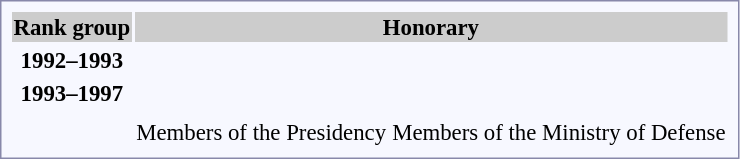<table style="border:1px solid #8888aa; background-color:#f7f8ff; padding:5px; font-size:95%; margin: 0px 12px 12px 0px; text-align:center;">
<tr bgcolor="#CCCCCC">
<th>Rank group</th>
<th colspan=2>Honorary</th>
</tr>
<tr>
<td><strong>1992–1993</strong></td>
<td></td>
<td></td>
</tr>
<tr>
<td><strong>1993–1997</strong></td>
<td></td>
<td></td>
</tr>
<tr>
<td></td>
<td></td>
<td></td>
</tr>
<tr>
<td></td>
<td>Members of the Presidency</td>
<td>Members of the Ministry of Defense</td>
</tr>
</table>
